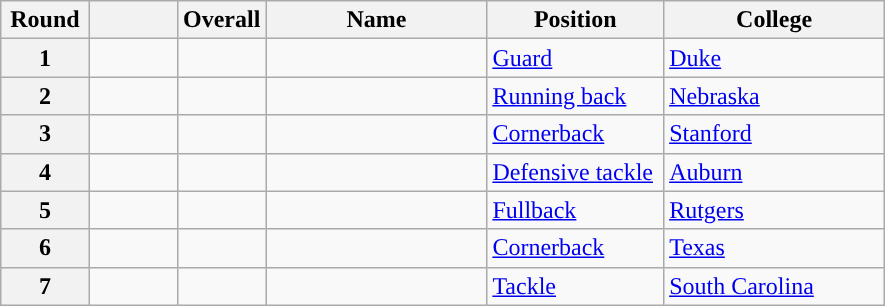<table class="wikitable sortable">
<tr>
<th scope="col" style="width: 10%;">Round</th>
<th scope="col" style="width: 10%;"></th>
<th scope="col" style="width: 10%;">Overall</th>
<th scope="col" style="width: 25%;">Name</th>
<th scope="col" style="width: 20%;">Position</th>
<th scope="col" style="width: 25%;">College</th>
</tr>
<tr>
<th scope="row">1</th>
<td></td>
<td></td>
<td></td>
<td><a href='#'>Guard</a></td>
<td><a href='#'>Duke</a></td>
</tr>
<tr>
<th scope="row">2</th>
<td></td>
<td></td>
<td></td>
<td><a href='#'>Running back</a></td>
<td><a href='#'>Nebraska</a></td>
</tr>
<tr>
<th scope="row">3</th>
<td></td>
<td></td>
<td></td>
<td><a href='#'>Cornerback</a></td>
<td><a href='#'>Stanford</a></td>
</tr>
<tr>
<th scope="row">4</th>
<td></td>
<td></td>
<td></td>
<td><a href='#'>Defensive tackle</a></td>
<td><a href='#'>Auburn</a></td>
</tr>
<tr>
<th scope="row">5</th>
<td></td>
<td></td>
<td></td>
<td><a href='#'>Fullback</a></td>
<td><a href='#'>Rutgers</a></td>
</tr>
<tr>
<th scope="row">6</th>
<td></td>
<td></td>
<td></td>
<td><a href='#'>Cornerback</a></td>
<td><a href='#'>Texas</a></td>
</tr>
<tr>
<th scope="row">7</th>
<td></td>
<td></td>
<td></td>
<td><a href='#'>Tackle</a></td>
<td><a href='#'>South Carolina</a></td>
</tr>
</table>
